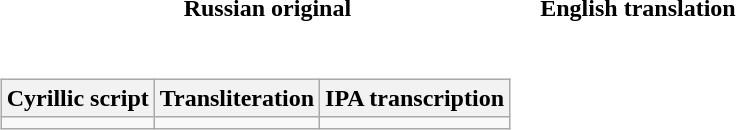<table>
<tr>
<th>Russian original</th>
<th>English translation</th>
</tr>
<tr style="text-align:center;white-space:nowrap;">
<td><br><table class="wikitable">
<tr>
<th>Cyrillic script</th>
<th>Transliteration</th>
<th>IPA transcription</th>
</tr>
<tr style="vertical-align:top;white-space:nowrap;">
<td></td>
<td></td>
<td></td>
</tr>
</table>
</td>
<td></td>
</tr>
</table>
